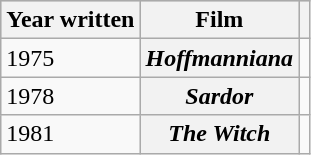<table class="wikitable plainrowheaders sortable">
<tr style="background:#ccc; text-align:center;">
<th scope="col" class="unsortable">Year written</th>
<th scope="col" class="unsortable">Film</th>
<th scope="col" class="unsortable"></th>
</tr>
<tr>
<td>1975</td>
<th scope=row><em>Hoffmanniana</em></th>
<td style="text-align:center;"></td>
</tr>
<tr>
<td>1978</td>
<th scope=row><em>Sardor</em></th>
<td style="text-align:center;"></td>
</tr>
<tr>
<td>1981</td>
<th scope=row><em>The Witch</em></th>
<td style="text-align:center;"></td>
</tr>
</table>
